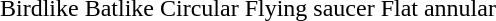<table style="margin:auto; text-align:center;">
<tr>
<td><br>Birdlike</td>
<td><br>Batlike</td>
<td><br>Circular</td>
<td><br>Flying saucer</td>
<td><br>Flat annular</td>
</tr>
</table>
